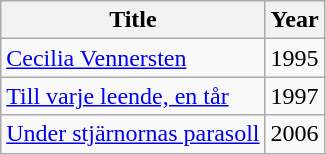<table class=wikitable>
<tr>
<th>Title</th>
<th>Year</th>
</tr>
<tr>
<td><a href='#'>Cecilia Vennersten</a></td>
<td>1995</td>
</tr>
<tr>
<td><a href='#'>Till varje leende, en tår</a></td>
<td>1997</td>
</tr>
<tr>
<td><a href='#'>Under stjärnornas parasoll</a></td>
<td>2006</td>
</tr>
</table>
